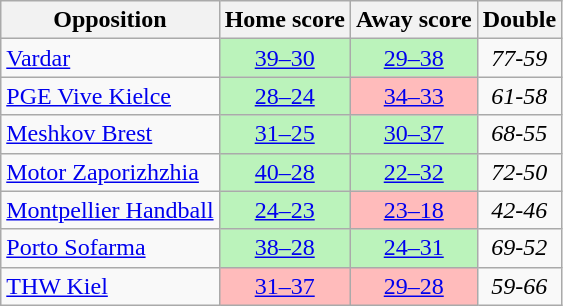<table class="wikitable" style="text-align: center">
<tr>
<th>Opposition</th>
<th>Home score</th>
<th>Away score</th>
<th>Double</th>
</tr>
<tr>
<td align="left"> <a href='#'>Vardar</a></td>
<td bgcolor=#BBF3BB><a href='#'>39–30</a></td>
<td bgcolor=#BBF3BB><a href='#'>29–38</a></td>
<td><em>77-59</em></td>
</tr>
<tr>
<td align="left"> <a href='#'>PGE Vive Kielce</a></td>
<td bgcolor=#BBF3BB><a href='#'>28–24</a></td>
<td bgcolor=#FFBBBB><a href='#'>34–33</a></td>
<td><em>61-58</em></td>
</tr>
<tr>
<td align="left"> <a href='#'>Meshkov Brest</a></td>
<td bgcolor=#BBF3BB><a href='#'>31–25</a></td>
<td bgcolor=#BBF3BB><a href='#'>30–37</a></td>
<td><em>68-55</em></td>
</tr>
<tr>
<td align="left"> <a href='#'>Motor Zaporizhzhia</a></td>
<td bgcolor=#BBF3BB><a href='#'>40–28</a></td>
<td bgcolor=#BBF3BB><a href='#'>22–32</a></td>
<td><em>72-50</em></td>
</tr>
<tr>
<td align="left"> <a href='#'>Montpellier Handball</a></td>
<td bgcolor=#BBF3BB><a href='#'>24–23</a></td>
<td bgcolor=#FFBBBB><a href='#'>23–18</a></td>
<td><em>42-46</em></td>
</tr>
<tr>
<td align="left"> <a href='#'>Porto Sofarma</a></td>
<td bgcolor=#BBF3BB><a href='#'>38–28</a></td>
<td bgcolor=#BBF3BB><a href='#'>24–31</a></td>
<td><em>69-52</em></td>
</tr>
<tr>
<td align="left"> <a href='#'>THW Kiel</a></td>
<td bgcolor=#FFBBBB><a href='#'>31–37</a></td>
<td bgcolor=#FFBBBB><a href='#'>29–28</a></td>
<td><em>59-66</em></td>
</tr>
</table>
